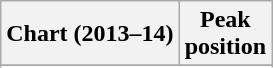<table class="wikitable sortable plainrowheaders" style="text-align:center">
<tr>
<th scope="col">Chart (2013–14)</th>
<th scope="col">Peak<br>position</th>
</tr>
<tr>
</tr>
<tr>
</tr>
</table>
